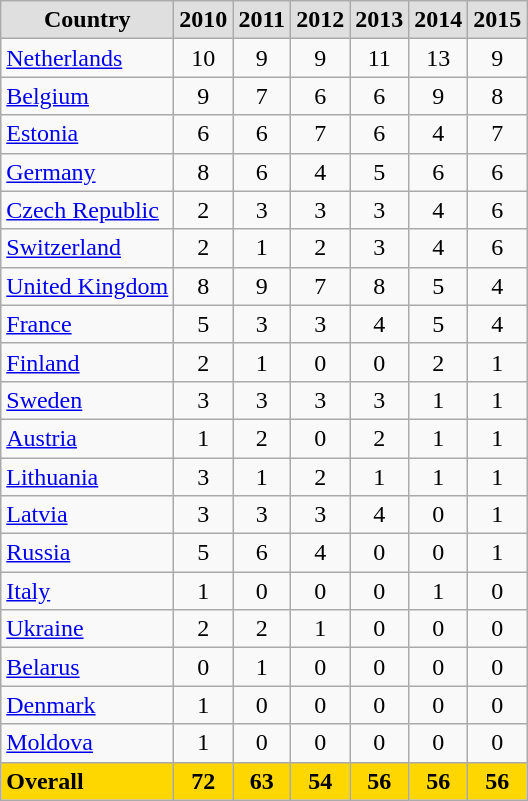<table class="wikitable">
<tr align="center" style="background:#dfdfdf;">
<td><strong>Country</strong></td>
<td><strong>2010</strong></td>
<td><strong>2011</strong></td>
<td><strong>2012</strong></td>
<td><strong>2013</strong></td>
<td><strong>2014</strong></td>
<td><strong>2015</strong></td>
</tr>
<tr align="center">
<td align="left"><a href='#'>Netherlands</a></td>
<td>10</td>
<td>9</td>
<td>9</td>
<td>11</td>
<td>13</td>
<td>9</td>
</tr>
<tr align="center">
<td align="left"><a href='#'>Belgium</a></td>
<td>9</td>
<td>7</td>
<td>6</td>
<td>6</td>
<td>9</td>
<td>8</td>
</tr>
<tr align="center">
<td align="left"><a href='#'>Estonia</a></td>
<td>6</td>
<td>6</td>
<td>7</td>
<td>6</td>
<td>4</td>
<td>7</td>
</tr>
<tr align="center">
<td align="left"><a href='#'>Germany</a></td>
<td>8</td>
<td>6</td>
<td>4</td>
<td>5</td>
<td>6</td>
<td>6</td>
</tr>
<tr align="center">
<td align="left"><a href='#'>Czech Republic</a></td>
<td>2</td>
<td>3</td>
<td>3</td>
<td>3</td>
<td>4</td>
<td>6</td>
</tr>
<tr align="center">
<td align="left"><a href='#'>Switzerland</a></td>
<td>2</td>
<td>1</td>
<td>2</td>
<td>3</td>
<td>4</td>
<td>6</td>
</tr>
<tr align="center">
<td align="left"><a href='#'>United Kingdom</a></td>
<td>8</td>
<td>9</td>
<td>7</td>
<td>8</td>
<td>5</td>
<td>4</td>
</tr>
<tr align="center">
<td align="left"><a href='#'>France</a></td>
<td>5</td>
<td>3</td>
<td>3</td>
<td>4</td>
<td>5</td>
<td>4</td>
</tr>
<tr align="center">
<td align="left"><a href='#'>Finland</a></td>
<td>2</td>
<td>1</td>
<td>0</td>
<td>0</td>
<td>2</td>
<td>1</td>
</tr>
<tr align="center">
<td align="left"><a href='#'>Sweden</a></td>
<td>3</td>
<td>3</td>
<td>3</td>
<td>3</td>
<td>1</td>
<td>1</td>
</tr>
<tr align="center">
<td align="left"><a href='#'>Austria</a></td>
<td>1</td>
<td>2</td>
<td>0</td>
<td>2</td>
<td>1</td>
<td>1</td>
</tr>
<tr align="center">
<td align="left"><a href='#'>Lithuania</a></td>
<td>3</td>
<td>1</td>
<td>2</td>
<td>1</td>
<td>1</td>
<td>1</td>
</tr>
<tr align="center">
<td align="left"><a href='#'>Latvia</a></td>
<td>3</td>
<td>3</td>
<td>3</td>
<td>4</td>
<td>0</td>
<td>1</td>
</tr>
<tr align="center">
<td align="left"><a href='#'>Russia</a></td>
<td>5</td>
<td>6</td>
<td>4</td>
<td>0</td>
<td>0</td>
<td>1</td>
</tr>
<tr align="center">
<td align="left"><a href='#'>Italy</a></td>
<td>1</td>
<td>0</td>
<td>0</td>
<td>0</td>
<td>1</td>
<td>0</td>
</tr>
<tr align="center">
<td align="left"><a href='#'>Ukraine</a></td>
<td>2</td>
<td>2</td>
<td>1</td>
<td>0</td>
<td>0</td>
<td>0</td>
</tr>
<tr align="center">
<td align="left"><a href='#'>Belarus</a></td>
<td>0</td>
<td>1</td>
<td>0</td>
<td>0</td>
<td>0</td>
<td>0</td>
</tr>
<tr align="center">
<td align="left"><a href='#'>Denmark</a></td>
<td>1</td>
<td>0</td>
<td>0</td>
<td>0</td>
<td>0</td>
<td>0</td>
</tr>
<tr align="center">
<td align="left"><a href='#'>Moldova</a></td>
<td>1</td>
<td>0</td>
<td>0</td>
<td>0</td>
<td>0</td>
<td>0</td>
</tr>
<tr align="center">
<td align="left" style="background:gold;"><strong>Overall</strong></td>
<td style="background:gold;"><strong>72</strong></td>
<td style="background:gold;"><strong>63</strong></td>
<td style="background:gold;"><strong>54</strong></td>
<td style="background:gold;"><strong>56</strong></td>
<td style="background:gold;"><strong>56</strong></td>
<td style="background:gold;"><strong>56</strong></td>
</tr>
</table>
